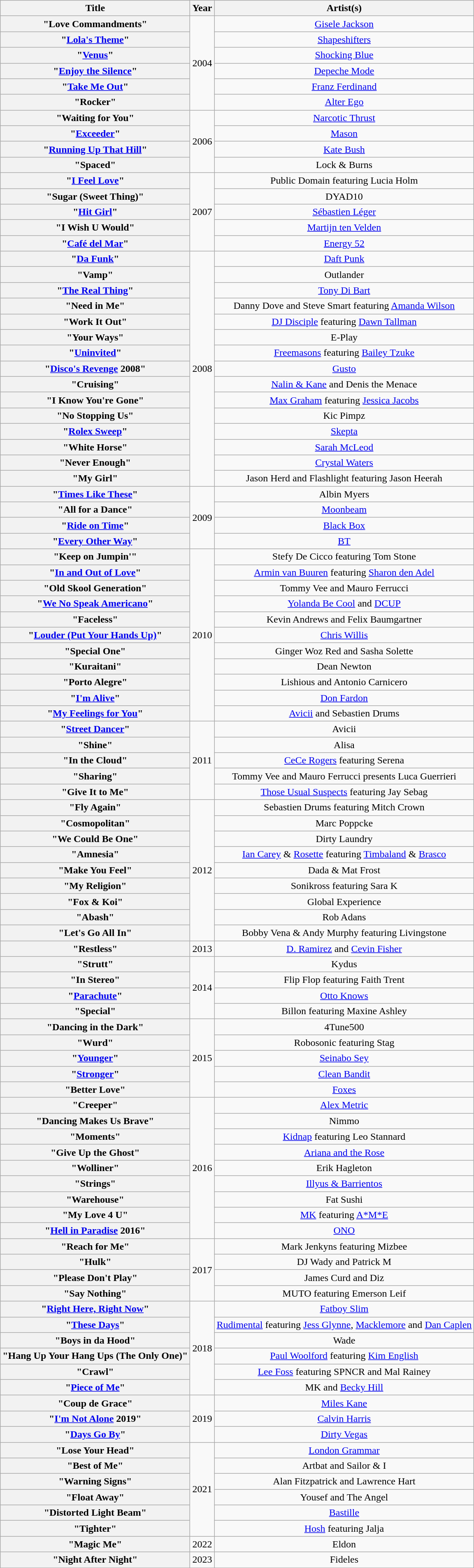<table class="wikitable plainrowheaders" style="text-align:center;">
<tr>
<th scope="col">Title</th>
<th scope="col">Year</th>
<th scope="col">Artist(s)</th>
</tr>
<tr>
<th scope="row">"Love Commandments" </th>
<td rowspan="6">2004</td>
<td><a href='#'>Gisele Jackson</a></td>
</tr>
<tr>
<th scope="row">"<a href='#'>Lola's Theme</a>" </th>
<td><a href='#'>Shapeshifters</a></td>
</tr>
<tr>
<th scope="row">"<a href='#'>Venus</a>" </th>
<td><a href='#'>Shocking Blue</a></td>
</tr>
<tr>
<th scope="row">"<a href='#'>Enjoy the Silence</a>" </th>
<td><a href='#'>Depeche Mode</a></td>
</tr>
<tr>
<th scope="row">"<a href='#'>Take Me Out</a>" </th>
<td><a href='#'>Franz Ferdinand</a></td>
</tr>
<tr>
<th scope="row">"Rocker" </th>
<td><a href='#'>Alter Ego</a></td>
</tr>
<tr>
<th scope="row">"Waiting for You" </th>
<td rowspan="4">2006</td>
<td><a href='#'>Narcotic Thrust</a></td>
</tr>
<tr>
<th scope="row">"<a href='#'>Exceeder</a>" </th>
<td><a href='#'>Mason</a></td>
</tr>
<tr>
<th scope="row">"<a href='#'>Running Up That Hill</a>" </th>
<td><a href='#'>Kate Bush</a></td>
</tr>
<tr>
<th scope="row">"Spaced" </th>
<td>Lock & Burns</td>
</tr>
<tr>
<th scope="row">"<a href='#'>I Feel Love</a>" </th>
<td rowspan="5">2007</td>
<td>Public Domain featuring Lucia Holm</td>
</tr>
<tr>
<th scope="row">"Sugar (Sweet Thing)" </th>
<td>DYAD10</td>
</tr>
<tr>
<th scope="row">"<a href='#'>Hit Girl</a>" </th>
<td><a href='#'>Sébastien Léger</a></td>
</tr>
<tr>
<th scope="row">"I Wish U Would" </th>
<td><a href='#'>Martijn ten Velden</a></td>
</tr>
<tr>
<th scope="row">"<a href='#'>Café del Mar</a>" </th>
<td><a href='#'>Energy 52</a></td>
</tr>
<tr>
<th scope="row">"<a href='#'>Da Funk</a>" </th>
<td rowspan="15">2008</td>
<td><a href='#'>Daft Punk</a></td>
</tr>
<tr>
<th scope="row">"Vamp" </th>
<td>Outlander</td>
</tr>
<tr>
<th scope="row">"<a href='#'>The Real Thing</a>" </th>
<td><a href='#'>Tony Di Bart</a></td>
</tr>
<tr>
<th scope="row">"Need in Me" </th>
<td>Danny Dove and Steve Smart featuring <a href='#'>Amanda Wilson</a></td>
</tr>
<tr>
<th scope="row">"Work It Out" </th>
<td><a href='#'>DJ Disciple</a> featuring <a href='#'>Dawn Tallman</a></td>
</tr>
<tr>
<th scope="row">"Your Ways" </th>
<td>E-Play</td>
</tr>
<tr>
<th scope="row">"<a href='#'>Uninvited</a>" </th>
<td><a href='#'>Freemasons</a> featuring <a href='#'>Bailey Tzuke</a></td>
</tr>
<tr>
<th scope="row">"<a href='#'>Disco's Revenge</a> 2008" </th>
<td><a href='#'>Gusto</a></td>
</tr>
<tr>
<th scope="row">"Cruising" </th>
<td><a href='#'>Nalin & Kane</a> and Denis the Menace</td>
</tr>
<tr>
<th scope="row">"I Know You're Gone" </th>
<td><a href='#'>Max Graham</a> featuring <a href='#'>Jessica Jacobs</a></td>
</tr>
<tr>
<th scope="row">"No Stopping Us" </th>
<td>Kic Pimpz</td>
</tr>
<tr>
<th scope="row">"<a href='#'>Rolex Sweep</a>" </th>
<td><a href='#'>Skepta</a></td>
</tr>
<tr>
<th scope="row">"White Horse" </th>
<td><a href='#'>Sarah McLeod</a></td>
</tr>
<tr>
<th scope="row">"Never Enough" </th>
<td><a href='#'>Crystal Waters</a></td>
</tr>
<tr>
<th scope="row">"My Girl" </th>
<td>Jason Herd and Flashlight featuring Jason Heerah</td>
</tr>
<tr>
<th scope="row">"<a href='#'>Times Like These</a>" </th>
<td rowspan="4">2009</td>
<td>Albin Myers</td>
</tr>
<tr>
<th scope="row">"All for a Dance" </th>
<td><a href='#'>Moonbeam</a></td>
</tr>
<tr>
<th scope="row">"<a href='#'>Ride on Time</a>" </th>
<td><a href='#'>Black Box</a></td>
</tr>
<tr>
<th scope="row">"<a href='#'>Every Other Way</a>" </th>
<td><a href='#'>BT</a></td>
</tr>
<tr>
<th scope="row">"Keep on Jumpin'" </th>
<td rowspan="11">2010</td>
<td>Stefy De Cicco featuring Tom Stone</td>
</tr>
<tr>
<th scope="row">"<a href='#'>In and Out of Love</a>" </th>
<td><a href='#'>Armin van Buuren</a> featuring <a href='#'>Sharon den Adel</a></td>
</tr>
<tr>
<th scope="row">"Old Skool Generation" </th>
<td>Tommy Vee and Mauro Ferrucci</td>
</tr>
<tr>
<th scope="row">"<a href='#'>We No Speak Americano</a>" </th>
<td><a href='#'>Yolanda Be Cool</a> and <a href='#'>DCUP</a></td>
</tr>
<tr>
<th scope="row">"Faceless" </th>
<td>Kevin Andrews and Felix Baumgartner</td>
</tr>
<tr>
<th scope="row">"<a href='#'>Louder (Put Your Hands Up)</a>" </th>
<td><a href='#'>Chris Willis</a></td>
</tr>
<tr>
<th scope="row">"Special One" </th>
<td>Ginger Woz Red and Sasha Solette</td>
</tr>
<tr>
<th scope="row">"Kuraitani" </th>
<td>Dean Newton</td>
</tr>
<tr>
<th scope="row">"Porto Alegre" </th>
<td>Lishious and Antonio Carnicero</td>
</tr>
<tr>
<th scope="row">"<a href='#'>I'm Alive</a>" </th>
<td><a href='#'>Don Fardon</a></td>
</tr>
<tr>
<th scope="row">"<a href='#'>My Feelings for You</a>" </th>
<td><a href='#'>Avicii</a> and Sebastien Drums</td>
</tr>
<tr>
<th scope="row">"<a href='#'>Street Dancer</a>" </th>
<td rowspan="5">2011</td>
<td>Avicii</td>
</tr>
<tr>
<th scope="row">"Shine" </th>
<td>Alisa</td>
</tr>
<tr>
<th scope="row">"In the Cloud" </th>
<td><a href='#'>CeCe Rogers</a> featuring Serena</td>
</tr>
<tr>
<th scope="row">"Sharing" </th>
<td>Tommy Vee and Mauro Ferrucci presents Luca Guerrieri</td>
</tr>
<tr>
<th scope="row">"Give It to Me" </th>
<td><a href='#'>Those Usual Suspects</a> featuring Jay Sebag</td>
</tr>
<tr>
<th scope="row">"Fly Again" </th>
<td rowspan="9">2012</td>
<td>Sebastien Drums featuring Mitch Crown</td>
</tr>
<tr>
<th scope="row">"Cosmopolitan" </th>
<td>Marc Poppcke</td>
</tr>
<tr>
<th scope="row">"We Could Be One" </th>
<td>Dirty Laundry</td>
</tr>
<tr>
<th scope="row">"Amnesia" </th>
<td><a href='#'>Ian Carey</a> & <a href='#'>Rosette</a> featuring <a href='#'>Timbaland</a> & <a href='#'>Brasco</a></td>
</tr>
<tr>
<th scope="row">"Make You Feel" </th>
<td>Dada & Mat Frost</td>
</tr>
<tr>
<th scope="row">"My Religion" </th>
<td>Sonikross featuring Sara K</td>
</tr>
<tr>
<th scope="row">"Fox & Koi" </th>
<td>Global Experience</td>
</tr>
<tr>
<th scope="row">"Abash" </th>
<td>Rob Adans</td>
</tr>
<tr>
<th scope="row">"Let's Go All In" </th>
<td>Bobby Vena & Andy Murphy featuring Livingstone</td>
</tr>
<tr>
<th scope="row">"Restless" </th>
<td>2013</td>
<td><a href='#'>D. Ramirez</a> and <a href='#'>Cevin Fisher</a></td>
</tr>
<tr>
<th scope="row">"Strutt" </th>
<td rowspan="4">2014</td>
<td>Kydus</td>
</tr>
<tr>
<th scope="row">"In Stereo" </th>
<td>Flip Flop featuring Faith Trent</td>
</tr>
<tr>
<th scope="row">"<a href='#'>Parachute</a>" </th>
<td><a href='#'>Otto Knows</a></td>
</tr>
<tr>
<th scope="row">"Special" </th>
<td>Billon featuring Maxine Ashley</td>
</tr>
<tr>
<th scope="row">"Dancing in the Dark" </th>
<td rowspan=5">2015</td>
<td>4Tune500</td>
</tr>
<tr>
<th scope="row">"Wurd" </th>
<td>Robosonic featuring Stag</td>
</tr>
<tr>
<th scope="row">"<a href='#'>Younger</a>" </th>
<td><a href='#'>Seinabo Sey</a></td>
</tr>
<tr>
<th scope="row">"<a href='#'>Stronger</a>" </th>
<td><a href='#'>Clean Bandit</a></td>
</tr>
<tr>
<th scope="row">"Better Love" </th>
<td><a href='#'>Foxes</a></td>
</tr>
<tr>
<th scope="row">"Creeper" </th>
<td rowspan="9">2016</td>
<td><a href='#'>Alex Metric</a></td>
</tr>
<tr>
<th scope="row">"Dancing Makes Us Brave" </th>
<td>Nimmo</td>
</tr>
<tr>
<th scope="row">"Moments" </th>
<td><a href='#'>Kidnap</a> featuring Leo Stannard</td>
</tr>
<tr>
<th scope="row">"Give Up the Ghost" </th>
<td><a href='#'>Ariana and the Rose</a></td>
</tr>
<tr>
<th scope="row">"Wolliner" </th>
<td>Erik Hagleton</td>
</tr>
<tr>
<th scope="row">"Strings" </th>
<td><a href='#'>Illyus & Barrientos</a></td>
</tr>
<tr>
<th scope="row">"Warehouse" </th>
<td>Fat Sushi</td>
</tr>
<tr>
<th scope="row">"My Love 4 U" </th>
<td><a href='#'>MK</a> featuring <a href='#'>A*M*E</a></td>
</tr>
<tr>
<th scope="row">"<a href='#'>Hell in Paradise</a> 2016" </th>
<td><a href='#'>ONO</a></td>
</tr>
<tr>
<th scope="row">"Reach for Me" </th>
<td rowspan="4">2017</td>
<td>Mark Jenkyns featuring Mizbee</td>
</tr>
<tr>
<th scope="row">"Hulk" </th>
<td>DJ Wady and Patrick M</td>
</tr>
<tr>
<th scope="row">"Please Don't Play" </th>
<td>James Curd and Diz</td>
</tr>
<tr>
<th scope="row">"Say Nothing" </th>
<td>MUTO featuring Emerson Leif</td>
</tr>
<tr>
<th scope="row">"<a href='#'>Right Here, Right Now</a>" </th>
<td rowspan="6">2018</td>
<td><a href='#'>Fatboy Slim</a></td>
</tr>
<tr>
<th scope="row">"<a href='#'>These Days</a>" </th>
<td><a href='#'>Rudimental</a> featuring <a href='#'>Jess Glynne</a>, <a href='#'>Macklemore</a> and <a href='#'>Dan Caplen</a></td>
</tr>
<tr>
<th scope="row">"Boys in da Hood" </th>
<td>Wade</td>
</tr>
<tr>
<th scope="row">"Hang Up Your Hang Ups (The Only One)" </th>
<td><a href='#'>Paul Woolford</a> featuring <a href='#'>Kim English</a></td>
</tr>
<tr>
<th scope="row">"Crawl" </th>
<td><a href='#'>Lee Foss</a> featuring SPNCR and Mal Rainey</td>
</tr>
<tr>
<th scope="row">"<a href='#'>Piece of Me</a>" </th>
<td>MK and <a href='#'>Becky Hill</a></td>
</tr>
<tr>
<th scope="row">"Coup de Grace" </th>
<td rowspan="3">2019</td>
<td><a href='#'>Miles Kane</a></td>
</tr>
<tr>
<th scope="row">"<a href='#'>I'm Not Alone</a> 2019" </th>
<td><a href='#'>Calvin Harris</a></td>
</tr>
<tr>
<th scope="row">"<a href='#'>Days Go By</a>" </th>
<td><a href='#'>Dirty Vegas</a></td>
</tr>
<tr>
<th scope="row">"Lose Your Head" </th>
<td rowspan="6">2021</td>
<td><a href='#'>London Grammar</a></td>
</tr>
<tr>
<th scope="row">"Best of Me" </th>
<td>Artbat and Sailor & I</td>
</tr>
<tr>
<th scope="row">"Warning Signs" </th>
<td>Alan Fitzpatrick and Lawrence Hart</td>
</tr>
<tr>
<th scope="row">"Float Away" </th>
<td>Yousef and The Angel</td>
</tr>
<tr>
<th scope="row">"Distorted Light Beam" </th>
<td><a href='#'>Bastille</a></td>
</tr>
<tr>
<th scope="row">"Tighter" </th>
<td><a href='#'>Hosh</a> featuring Jalja</td>
</tr>
<tr>
<th scope="row">"Magic Me" </th>
<td>2022</td>
<td>Eldon</td>
</tr>
<tr>
<th scope="row">"Night After Night" </th>
<td>2023</td>
<td>Fideles</td>
</tr>
</table>
